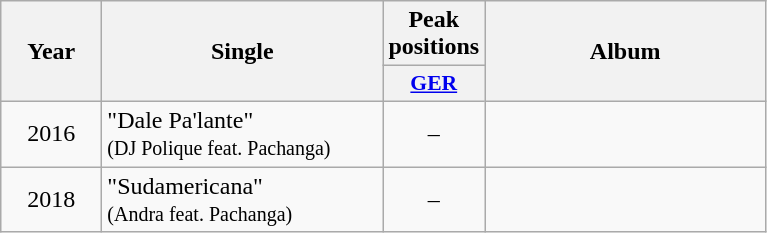<table class="wikitable">
<tr>
<th align="center" rowspan="2" width="60">Year</th>
<th align="center" rowspan="2" width="180">Single</th>
<th align="center" colspan="1">Peak positions</th>
<th align="center" rowspan="2" width="180">Album</th>
</tr>
<tr>
<th scope="col" style="width:3em;font-size:90%;"><a href='#'>GER</a><br></th>
</tr>
<tr>
<td align="center">2016</td>
<td>"Dale Pa'lante"<br><small>(DJ Polique feat. Pachanga)</small></td>
<td align="center">–</td>
<td align="center"></td>
</tr>
<tr>
<td align="center">2018</td>
<td>"Sudamericana"<br><small>(Andra feat. Pachanga)</small></td>
<td align="center">–</td>
<td align="center"></td>
</tr>
</table>
